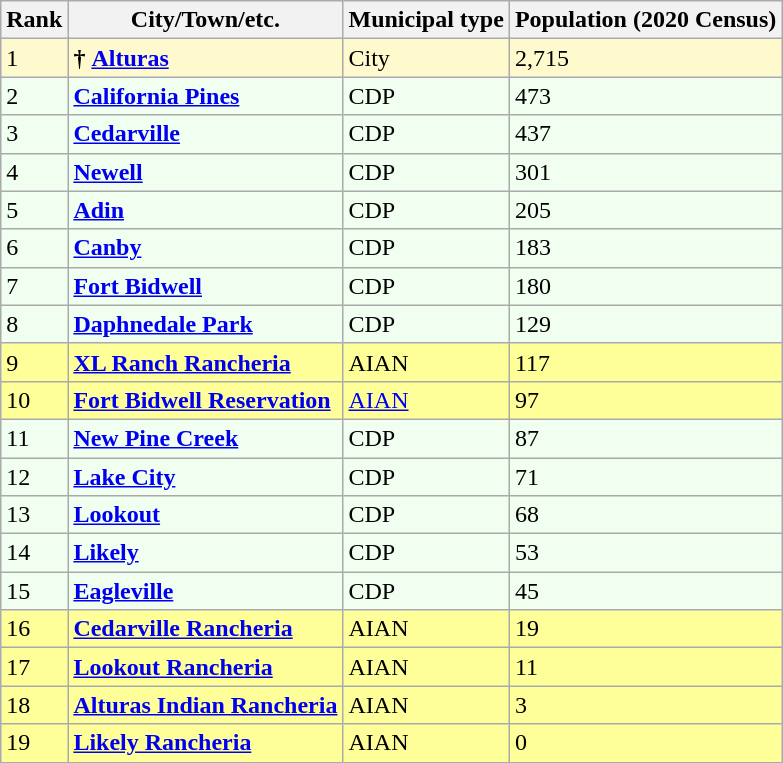<table class="wikitable sortable">
<tr>
<th>Rank</th>
<th>City/Town/etc.</th>
<th>Municipal type</th>
<th>Population (2020 Census)</th>
</tr>
<tr style="background-color:#FFFACD;">
<td>1</td>
<td><strong>†</strong> <strong><a href='#'>Alturas</a></strong></td>
<td>City</td>
<td>2,715</td>
</tr>
<tr style="background-color:#F0FFF0;">
<td>2</td>
<td><strong><a href='#'>California Pines</a></strong></td>
<td>CDP</td>
<td>473</td>
</tr>
<tr style="background-color:#F0FFF0;">
<td>3</td>
<td><strong><a href='#'>Cedarville</a></strong></td>
<td>CDP</td>
<td>437</td>
</tr>
<tr style="background-color:#F0FFF0;">
<td>4</td>
<td><strong><a href='#'>Newell</a></strong></td>
<td>CDP</td>
<td>301</td>
</tr>
<tr style="background-color:#F0FFF0;">
<td>5</td>
<td><strong><a href='#'>Adin</a></strong></td>
<td>CDP</td>
<td>205</td>
</tr>
<tr style="background-color:#F0FFF0;">
<td>6</td>
<td><strong><a href='#'>Canby</a></strong></td>
<td>CDP</td>
<td>183</td>
</tr>
<tr style="background-color:#F0FFF0;">
<td>7</td>
<td><strong><a href='#'>Fort Bidwell</a></strong></td>
<td>CDP</td>
<td>180</td>
</tr>
<tr style="background-color:#F0FFF0;">
<td>8</td>
<td><strong><a href='#'>Daphnedale Park</a></strong></td>
<td>CDP</td>
<td>129</td>
</tr>
<tr style="background-color:#FFFF99;">
<td>9</td>
<td><strong><a href='#'>XL Ranch Rancheria</a></strong></td>
<td>AIAN</td>
<td>117</td>
</tr>
<tr style="background-color:#FFFF99;">
<td>10</td>
<td><strong><a href='#'>Fort Bidwell Reservation</a></strong></td>
<td><a href='#'>AIAN</a></td>
<td>97</td>
</tr>
<tr style="background-color:#F0FFF0;">
<td>11</td>
<td><strong><a href='#'>New Pine Creek</a></strong></td>
<td>CDP</td>
<td>87</td>
</tr>
<tr style="background-color:#F0FFF0;">
<td>12</td>
<td><strong><a href='#'>Lake City</a></strong></td>
<td>CDP</td>
<td>71</td>
</tr>
<tr style="background-color:#F0FFF0;">
<td>13</td>
<td><strong><a href='#'>Lookout</a></strong></td>
<td>CDP</td>
<td>68</td>
</tr>
<tr style="background-color:#F0FFF0;">
<td>14</td>
<td><strong><a href='#'>Likely</a></strong></td>
<td>CDP</td>
<td>53</td>
</tr>
<tr style="background-color:#F0FFF0;">
<td>15</td>
<td><strong><a href='#'>Eagleville</a></strong></td>
<td>CDP</td>
<td>45</td>
</tr>
<tr style="background-color:#FFFF99;">
<td>16</td>
<td><strong><a href='#'>Cedarville Rancheria</a></strong></td>
<td>AIAN</td>
<td>19</td>
</tr>
<tr style="background-color:#FFFF99;">
<td>17</td>
<td><strong><a href='#'>Lookout Rancheria</a></strong></td>
<td>AIAN</td>
<td>11</td>
</tr>
<tr style="background-color:#FFFF99;">
<td>18</td>
<td><strong><a href='#'>Alturas Indian Rancheria</a></strong></td>
<td>AIAN</td>
<td>3</td>
</tr>
<tr style="background-color:#FFFF99;">
<td>19</td>
<td><strong><a href='#'>Likely Rancheria</a></strong></td>
<td>AIAN</td>
<td>0</td>
</tr>
</table>
